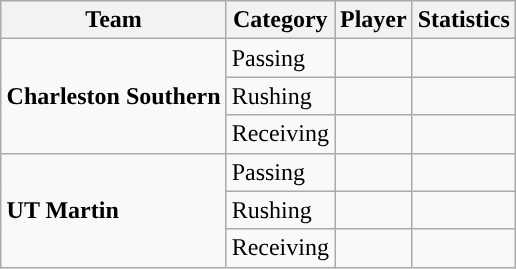<table class="wikitable" style="float: right;">
<tr>
<th>Team</th>
<th>Category</th>
<th>Player</th>
<th>Statistics</th>
</tr>
<tr>
<td rowspan=3><strong>Charleston Southern</strong></td>
<td>Passing</td>
<td></td>
<td></td>
</tr>
<tr>
<td>Rushing</td>
<td></td>
<td></td>
</tr>
<tr>
<td>Receiving</td>
<td></td>
<td></td>
</tr>
<tr>
<td rowspan=3><strong>UT Martin</strong></td>
<td>Passing</td>
<td></td>
<td></td>
</tr>
<tr>
<td>Rushing</td>
<td></td>
<td></td>
</tr>
<tr>
<td>Receiving</td>
<td></td>
<td></td>
</tr>
</table>
